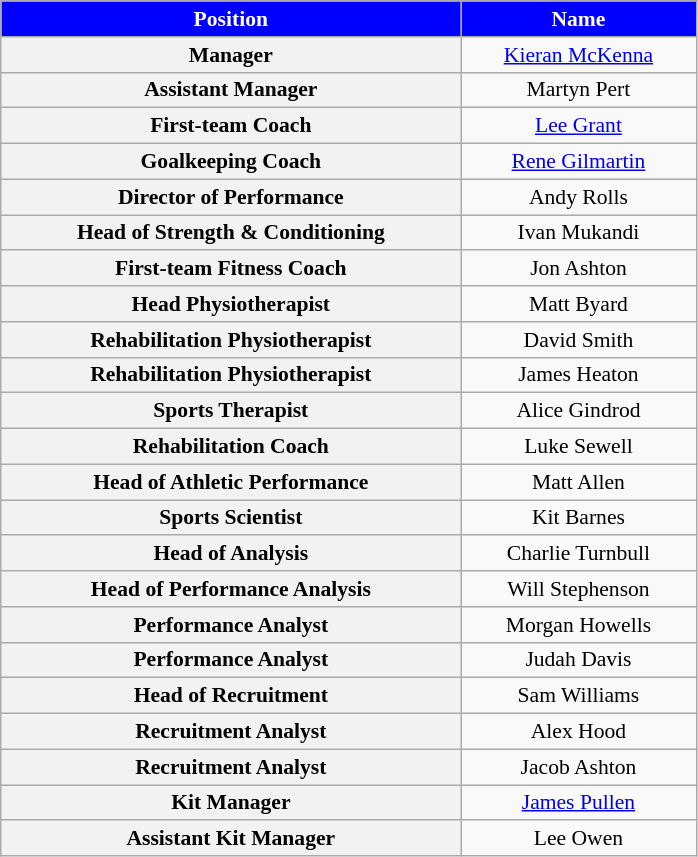<table class="wikitable"  style="text-align:center; font-size:90%; ">
<tr>
<th style="background:blue; color:white; width:300px;">Position</th>
<th style="background:blue; color:white; width:150px;">Name</th>
</tr>
<tr>
<th scope=row>Manager</th>
<td> <a href='#'>Kieran McKenna</a></td>
</tr>
<tr>
<th scope=row>Assistant Manager</th>
<td> Martyn Pert</td>
</tr>
<tr>
<th scope=row>First-team Coach</th>
<td> <a href='#'>Lee Grant</a></td>
</tr>
<tr>
<th scope=row>Goalkeeping Coach</th>
<td> <a href='#'>Rene Gilmartin</a></td>
</tr>
<tr>
<th scope=row>Director of Performance</th>
<td> Andy Rolls</td>
</tr>
<tr>
<th scope=row>Head of Strength & Conditioning</th>
<td> Ivan Mukandi</td>
</tr>
<tr>
<th scope=row>First-team Fitness Coach</th>
<td> Jon Ashton</td>
</tr>
<tr>
<th scope=row>Head Physiotherapist</th>
<td> Matt Byard</td>
</tr>
<tr>
<th scope=row>Rehabilitation Physiotherapist</th>
<td> David Smith</td>
</tr>
<tr>
<th scope=row>Rehabilitation Physiotherapist</th>
<td> James Heaton</td>
</tr>
<tr>
<th scope=row>Sports Therapist</th>
<td> Alice Gindrod</td>
</tr>
<tr>
<th scope=row>Rehabilitation Coach</th>
<td> Luke Sewell</td>
</tr>
<tr>
<th scope=row>Head of Athletic Performance</th>
<td> Matt Allen</td>
</tr>
<tr>
<th scope=row>Sports Scientist</th>
<td> Kit Barnes</td>
</tr>
<tr>
<th scope=row>Head of Analysis</th>
<td> Charlie Turnbull</td>
</tr>
<tr>
<th scope=row>Head of Performance Analysis</th>
<td> Will Stephenson</td>
</tr>
<tr>
<th scope=row>Performance Analyst</th>
<td> Morgan Howells</td>
</tr>
<tr>
<th scope=row>Performance Analyst</th>
<td> Judah Davis</td>
</tr>
<tr>
<th scope=row>Head of Recruitment</th>
<td> Sam Williams</td>
</tr>
<tr>
<th scope=row>Recruitment Analyst</th>
<td> Alex Hood</td>
</tr>
<tr>
<th scope=row>Recruitment Analyst</th>
<td> Jacob Ashton</td>
</tr>
<tr>
<th scope=row>Kit Manager</th>
<td> <a href='#'>James Pullen</a></td>
</tr>
<tr>
<th scope=row>Assistant Kit Manager</th>
<td> Lee Owen</td>
</tr>
</table>
